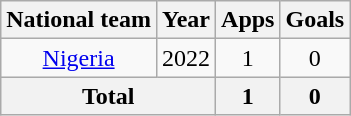<table class="wikitable" style="text-align:center">
<tr>
<th>National team</th>
<th>Year</th>
<th>Apps</th>
<th>Goals</th>
</tr>
<tr>
<td><a href='#'>Nigeria</a></td>
<td>2022</td>
<td>1</td>
<td>0</td>
</tr>
<tr>
<th colspan="2">Total</th>
<th>1</th>
<th>0</th>
</tr>
</table>
